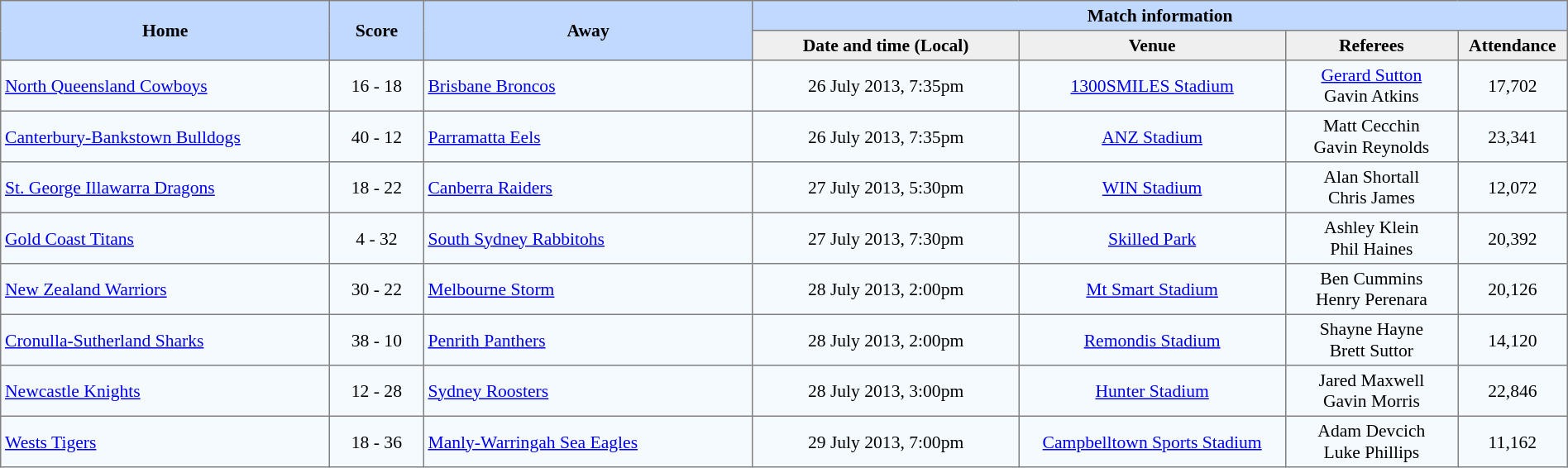<table border="1" cellpadding="3" cellspacing="0" style="border-collapse:collapse; font-size:90%; width:100%;">
<tr style="background:#c1d8ff;">
<th rowspan="2" style="width:21%;">Home</th>
<th rowspan="2" style="width:6%;">Score</th>
<th rowspan="2" style="width:21%;">Away</th>
<th colspan=6>Match information</th>
</tr>
<tr style="background:#efefef;">
<th width=17%>Date and time (Local)</th>
<th width=17%>Venue</th>
<th width=11%>Referees</th>
<th width=7%>Attendance</th>
</tr>
<tr style="text-align:center; background:#f5faff;">
<td align=left> <a href='#'>North Queensland Cowboys</a></td>
<td>16 - 18</td>
<td align=left> <a href='#'>Brisbane Broncos</a></td>
<td>26 July 2013, 7:35pm</td>
<td><a href='#'>1300SMILES Stadium</a></td>
<td><a href='#'>Gerard Sutton</a><br>Gavin Atkins</td>
<td>17,702</td>
</tr>
<tr style="text-align:center; background:#f5faff;">
<td align=left> <a href='#'>Canterbury-Bankstown Bulldogs</a></td>
<td>40 - 12</td>
<td align=left> <a href='#'>Parramatta Eels</a></td>
<td>26 July 2013, 7:35pm</td>
<td><a href='#'>ANZ Stadium</a></td>
<td>Matt Cecchin<br>Gavin Reynolds</td>
<td>23,341</td>
</tr>
<tr style="text-align:center; background:#f5faff;">
<td align=left> <a href='#'>St. George Illawarra Dragons</a></td>
<td>18 - 22</td>
<td align=left> <a href='#'>Canberra Raiders</a></td>
<td>27 July 2013, 5:30pm</td>
<td><a href='#'>WIN Stadium</a></td>
<td>Alan Shortall<br>Chris James</td>
<td>12,072</td>
</tr>
<tr style="text-align:center; background:#f5faff;">
<td align=left> <a href='#'>Gold Coast Titans</a></td>
<td>4 - 32</td>
<td align=left> <a href='#'>South Sydney Rabbitohs</a></td>
<td>27 July 2013, 7:30pm</td>
<td><a href='#'>Skilled Park</a></td>
<td>Ashley Klein<br>Phil Haines</td>
<td>20,392</td>
</tr>
<tr style="text-align:center; background:#f5faff;">
<td align=left> <a href='#'>New Zealand Warriors</a></td>
<td>30 - 22</td>
<td align=left> <a href='#'>Melbourne Storm</a></td>
<td>28 July 2013, 2:00pm</td>
<td><a href='#'>Mt Smart Stadium</a></td>
<td>Ben Cummins<br>Henry Perenara</td>
<td>20,126</td>
</tr>
<tr style="text-align:center; background:#f5faff;">
<td align=left> <a href='#'>Cronulla-Sutherland Sharks</a></td>
<td>38 - 10</td>
<td align=left> <a href='#'>Penrith Panthers</a></td>
<td>28 July 2013, 2:00pm</td>
<td><a href='#'>Remondis Stadium</a></td>
<td>Shayne Hayne<br>Brett Suttor</td>
<td>14,120</td>
</tr>
<tr style="text-align:center; background:#f5faff;">
<td align=left> <a href='#'>Newcastle Knights</a></td>
<td>12 - 28</td>
<td align=left> <a href='#'>Sydney Roosters</a></td>
<td>28 July 2013, 3:00pm</td>
<td><a href='#'>Hunter Stadium</a></td>
<td>Jared Maxwell<br>Gavin Morris</td>
<td>22,846</td>
</tr>
<tr style="text-align:center; background:#f5faff;">
<td align=left> <a href='#'>Wests Tigers</a></td>
<td>18 - 36</td>
<td align=left> <a href='#'>Manly-Warringah Sea Eagles</a></td>
<td>29 July 2013, 7:00pm</td>
<td><a href='#'>Campbelltown Sports Stadium</a></td>
<td>Adam Devcich<br>Luke Phillips</td>
<td>11,162</td>
</tr>
</table>
